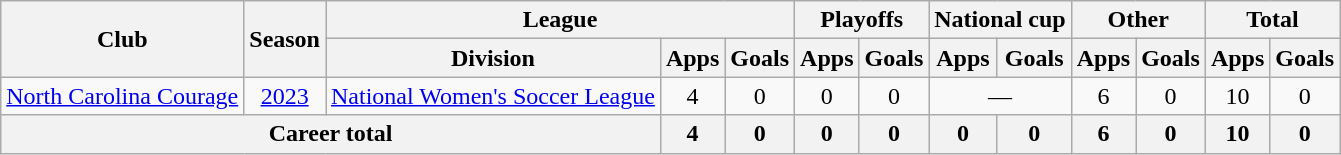<table class="wikitable" style="text-align: center;">
<tr>
<th rowspan="2">Club</th>
<th rowspan="2">Season</th>
<th colspan="3">League</th>
<th colspan="2">Playoffs</th>
<th colspan="2">National cup</th>
<th colspan="2">Other</th>
<th colspan="2">Total</th>
</tr>
<tr>
<th>Division</th>
<th>Apps</th>
<th>Goals</th>
<th>Apps</th>
<th>Goals</th>
<th>Apps</th>
<th>Goals</th>
<th>Apps</th>
<th>Goals</th>
<th>Apps</th>
<th>Goals</th>
</tr>
<tr>
<td><a href='#'>North Carolina Courage</a></td>
<td><a href='#'>2023</a></td>
<td><a href='#'>National Women's Soccer League</a></td>
<td>4</td>
<td>0</td>
<td>0</td>
<td>0</td>
<td colspan="2">—</td>
<td>6</td>
<td>0</td>
<td>10</td>
<td>0</td>
</tr>
<tr>
<th colspan="3">Career total</th>
<th>4</th>
<th>0</th>
<th>0</th>
<th>0</th>
<th>0</th>
<th>0</th>
<th>6</th>
<th>0</th>
<th>10</th>
<th>0</th>
</tr>
</table>
